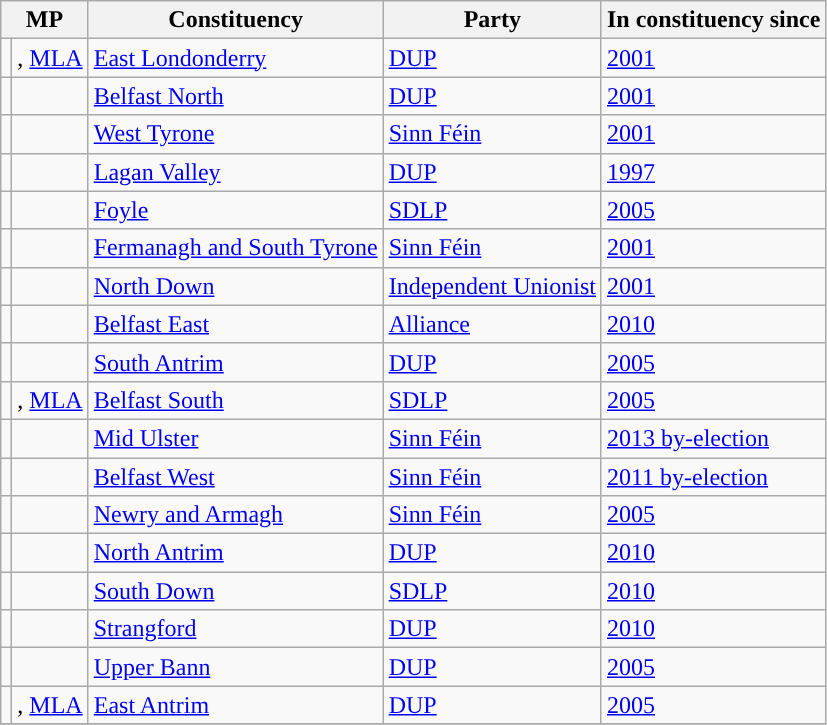<table class="wikitable sortable">
<tr>
<th colspan=2>MP</th>
<th>Constituency</th>
<th>Party</th>
<th>In constituency since</th>
</tr>
<tr>
<td style="background-color: "></td>
<td>, <a href='#'>MLA</a></td>
<td><a href='#'>East Londonderry</a></td>
<td><a href='#'>DUP</a></td>
<td><a href='#'>2001</a></td>
</tr>
<tr>
<td style="background-color: "></td>
<td></td>
<td><a href='#'>Belfast North</a></td>
<td><a href='#'>DUP</a></td>
<td><a href='#'>2001</a></td>
</tr>
<tr>
<td style="background-color: "></td>
<td></td>
<td><a href='#'>West Tyrone</a></td>
<td><a href='#'>Sinn Féin</a></td>
<td><a href='#'>2001</a></td>
</tr>
<tr>
<td style="background-color: "></td>
<td></td>
<td><a href='#'>Lagan Valley</a></td>
<td><a href='#'>DUP</a></td>
<td><a href='#'>1997</a></td>
</tr>
<tr>
<td style="background-color: "></td>
<td></td>
<td><a href='#'>Foyle</a></td>
<td><a href='#'>SDLP</a></td>
<td><a href='#'>2005</a></td>
</tr>
<tr>
<td style="background-color: "></td>
<td></td>
<td><a href='#'>Fermanagh and South Tyrone</a></td>
<td><a href='#'>Sinn Féin</a></td>
<td><a href='#'>2001</a></td>
</tr>
<tr>
<td style="background-color: "></td>
<td></td>
<td><a href='#'>North Down</a></td>
<td><a href='#'>Independent Unionist</a></td>
<td><a href='#'>2001</a></td>
</tr>
<tr>
<td style="background-color: "></td>
<td></td>
<td><a href='#'>Belfast East</a></td>
<td><a href='#'>Alliance</a></td>
<td><a href='#'>2010</a></td>
</tr>
<tr>
<td style="background-color: "></td>
<td></td>
<td><a href='#'>South Antrim</a></td>
<td><a href='#'>DUP</a></td>
<td><a href='#'>2005</a></td>
</tr>
<tr>
<td style="background-color: "></td>
<td>, <a href='#'>MLA</a></td>
<td><a href='#'>Belfast South</a></td>
<td><a href='#'>SDLP</a></td>
<td><a href='#'>2005</a></td>
</tr>
<tr>
<td style="background-color: "></td>
<td></td>
<td><a href='#'>Mid Ulster</a></td>
<td><a href='#'>Sinn Féin</a></td>
<td><a href='#'>2013 by-election</a></td>
</tr>
<tr>
<td style="background-color: "></td>
<td></td>
<td><a href='#'>Belfast West</a></td>
<td><a href='#'>Sinn Féin</a></td>
<td><a href='#'>2011 by-election</a></td>
</tr>
<tr>
<td style="background-color: "></td>
<td></td>
<td><a href='#'>Newry and Armagh</a></td>
<td><a href='#'>Sinn Féin</a></td>
<td><a href='#'>2005</a></td>
</tr>
<tr>
<td style="background-color: "></td>
<td></td>
<td><a href='#'>North Antrim</a></td>
<td><a href='#'>DUP</a></td>
<td><a href='#'>2010</a></td>
</tr>
<tr>
<td style="background-color: "></td>
<td></td>
<td><a href='#'>South Down</a></td>
<td><a href='#'>SDLP</a></td>
<td><a href='#'>2010</a></td>
</tr>
<tr>
<td style="background-color: "></td>
<td></td>
<td><a href='#'>Strangford</a></td>
<td><a href='#'>DUP</a></td>
<td><a href='#'>2010</a></td>
</tr>
<tr>
<td style="background-color: "></td>
<td></td>
<td><a href='#'>Upper Bann</a></td>
<td><a href='#'>DUP</a></td>
<td><a href='#'>2005</a></td>
</tr>
<tr>
<td style="background-color: "></td>
<td>, <a href='#'>MLA</a></td>
<td><a href='#'>East Antrim</a></td>
<td><a href='#'>DUP</a></td>
<td><a href='#'>2005</a></td>
</tr>
<tr>
</tr>
</table>
